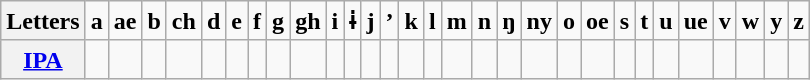<table class="wikitable" style=text-align:center>
<tr>
<th>Letters</th>
<td><strong>a</strong></td>
<td><strong>ae</strong></td>
<td><strong>b</strong></td>
<td><strong>ch</strong></td>
<td><strong>d</strong></td>
<td><strong>e</strong></td>
<td><strong>f</strong></td>
<td><strong>g</strong></td>
<td><strong>gh</strong></td>
<td><strong>i</strong></td>
<td><strong>ɨ</strong></td>
<td><strong>j</strong></td>
<td><strong>’</strong></td>
<td><strong>k</strong></td>
<td><strong>l</strong></td>
<td><strong>m</strong></td>
<td><strong>n</strong></td>
<td><strong>ŋ</strong></td>
<td><strong>ny</strong></td>
<td><strong>o</strong></td>
<td><strong>oe</strong></td>
<td><strong>s</strong></td>
<td><strong>t</strong></td>
<td><strong>u</strong></td>
<td><strong>ue</strong></td>
<td><strong>v</strong></td>
<td><strong>w</strong></td>
<td><strong>y</strong></td>
<td><strong>z</strong></td>
</tr>
<tr>
<th><a href='#'>IPA</a></th>
<td></td>
<td></td>
<td></td>
<td></td>
<td></td>
<td></td>
<td></td>
<td></td>
<td></td>
<td></td>
<td></td>
<td></td>
<td></td>
<td></td>
<td></td>
<td></td>
<td></td>
<td></td>
<td></td>
<td></td>
<td></td>
<td></td>
<td></td>
<td></td>
<td></td>
<td></td>
<td></td>
<td></td>
<td></td>
</tr>
</table>
